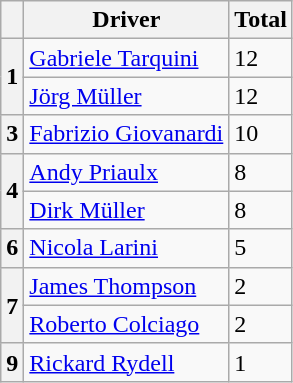<table class="wikitable" style="font-size:100%;">
<tr>
<th></th>
<th>Driver</th>
<th>Total</th>
</tr>
<tr>
<th rowspan="2">1</th>
<td> <a href='#'>Gabriele Tarquini</a></td>
<td>12</td>
</tr>
<tr>
<td> <a href='#'>Jörg Müller</a></td>
<td>12</td>
</tr>
<tr>
<th>3</th>
<td> <a href='#'>Fabrizio Giovanardi</a></td>
<td>10</td>
</tr>
<tr>
<th rowspan="2">4</th>
<td> <a href='#'>Andy Priaulx</a></td>
<td>8</td>
</tr>
<tr>
<td> <a href='#'>Dirk Müller</a></td>
<td>8</td>
</tr>
<tr>
<th>6</th>
<td> <a href='#'>Nicola Larini</a></td>
<td>5</td>
</tr>
<tr>
<th rowspan="2">7</th>
<td> <a href='#'>James Thompson</a></td>
<td>2</td>
</tr>
<tr>
<td> <a href='#'>Roberto Colciago</a></td>
<td>2</td>
</tr>
<tr>
<th>9</th>
<td> <a href='#'>Rickard Rydell</a></td>
<td>1</td>
</tr>
</table>
